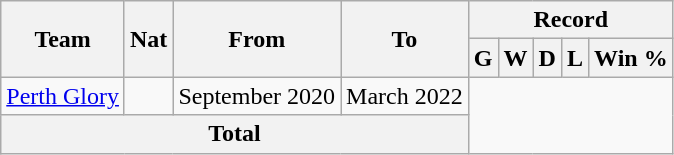<table class="wikitable" style="text-align: center">
<tr>
<th rowspan="2">Team</th>
<th rowspan="2">Nat</th>
<th rowspan="2">From</th>
<th rowspan="2">To</th>
<th colspan="5">Record</th>
</tr>
<tr>
<th>G</th>
<th>W</th>
<th>D</th>
<th>L</th>
<th>Win %</th>
</tr>
<tr>
<td align=left><a href='#'>Perth Glory</a></td>
<td></td>
<td align=left>September 2020</td>
<td align=left>March 2022<br></td>
</tr>
<tr>
<th colspan="4">Total<br></th>
</tr>
</table>
